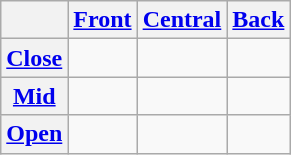<table class="wikitable" style="text-align:center">
<tr>
<th></th>
<th><a href='#'>Front</a></th>
<th><a href='#'>Central</a></th>
<th><a href='#'>Back</a></th>
</tr>
<tr align="center">
<th><a href='#'>Close</a></th>
<td></td>
<td></td>
<td></td>
</tr>
<tr align="center">
<th><a href='#'>Mid</a></th>
<td></td>
<td></td>
<td></td>
</tr>
<tr align="center">
<th><a href='#'>Open</a></th>
<td></td>
<td></td>
<td></td>
</tr>
</table>
